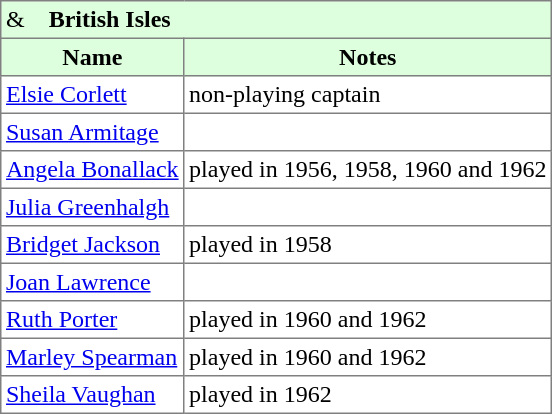<table border="1" cellpadding="3" style="border-collapse: collapse;">
<tr style="background:#ddffdd;">
<td colspan=5> &    <strong>British Isles</strong></td>
</tr>
<tr style="background:#ddffdd;">
<th>Name</th>
<th>Notes</th>
</tr>
<tr>
<td> <a href='#'>Elsie Corlett</a></td>
<td>non-playing captain</td>
</tr>
<tr>
<td> <a href='#'>Susan Armitage</a></td>
<td></td>
</tr>
<tr>
<td> <a href='#'>Angela Bonallack</a></td>
<td>played in 1956, 1958, 1960 and 1962</td>
</tr>
<tr>
<td> <a href='#'>Julia Greenhalgh</a></td>
<td></td>
</tr>
<tr>
<td> <a href='#'>Bridget Jackson</a></td>
<td>played in 1958</td>
</tr>
<tr>
<td> <a href='#'>Joan Lawrence</a></td>
<td></td>
</tr>
<tr>
<td> <a href='#'>Ruth Porter</a></td>
<td>played in 1960 and 1962</td>
</tr>
<tr>
<td> <a href='#'>Marley Spearman</a></td>
<td>played in 1960 and 1962</td>
</tr>
<tr>
<td> <a href='#'>Sheila Vaughan</a></td>
<td>played in 1962</td>
</tr>
</table>
